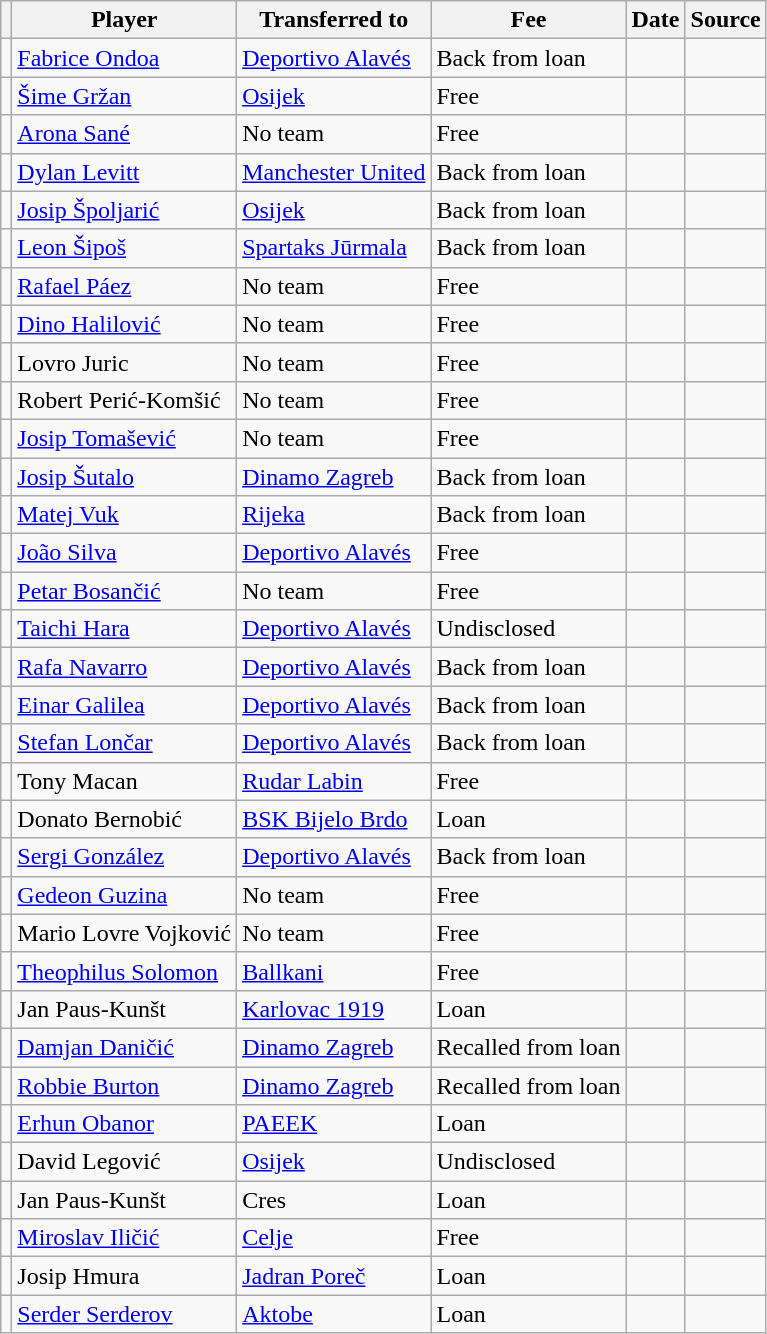<table class="wikitable plainrowheaders sortable">
<tr>
<th></th>
<th scope=col>Player</th>
<th>Transferred to</th>
<th scope=col>Fee</th>
<th scope=col>Date</th>
<th scope=col>Source</th>
</tr>
<tr>
<td align=center></td>
<td> <a href='#'>Fabrice Ondoa</a></td>
<td> <a href='#'>Deportivo Alavés</a></td>
<td>Back from loan</td>
<td></td>
<td></td>
</tr>
<tr>
<td align=center></td>
<td> <a href='#'>Šime Gržan</a></td>
<td> <a href='#'>Osijek</a></td>
<td>Free</td>
<td></td>
<td></td>
</tr>
<tr>
<td align=center></td>
<td> <a href='#'>Arona Sané</a></td>
<td>No team</td>
<td>Free</td>
<td></td>
<td></td>
</tr>
<tr>
<td align=center></td>
<td> <a href='#'>Dylan Levitt</a></td>
<td> <a href='#'>Manchester United</a></td>
<td>Back from loan</td>
<td></td>
<td></td>
</tr>
<tr>
<td align=center></td>
<td> <a href='#'>Josip Špoljarić</a></td>
<td> <a href='#'>Osijek</a></td>
<td>Back from loan</td>
<td></td>
<td></td>
</tr>
<tr>
<td align=center></td>
<td> <a href='#'>Leon Šipoš</a></td>
<td> <a href='#'>Spartaks Jūrmala</a></td>
<td>Back from loan</td>
<td></td>
<td></td>
</tr>
<tr>
<td align=center></td>
<td> <a href='#'>Rafael Páez</a></td>
<td>No team</td>
<td>Free</td>
<td></td>
<td></td>
</tr>
<tr>
<td align=center></td>
<td> <a href='#'>Dino Halilović</a></td>
<td>No team</td>
<td>Free</td>
<td></td>
<td></td>
</tr>
<tr>
<td align=center></td>
<td> Lovro Juric</td>
<td>No team</td>
<td>Free</td>
<td></td>
<td></td>
</tr>
<tr>
<td align=center></td>
<td> Robert Perić-Komšić</td>
<td>No team</td>
<td>Free</td>
<td></td>
<td></td>
</tr>
<tr>
<td align=center></td>
<td> <a href='#'>Josip Tomašević</a></td>
<td>No team</td>
<td>Free</td>
<td></td>
<td></td>
</tr>
<tr>
<td align=center></td>
<td> <a href='#'>Josip Šutalo</a></td>
<td> <a href='#'>Dinamo Zagreb</a></td>
<td>Back from loan</td>
<td></td>
<td></td>
</tr>
<tr>
<td align=center></td>
<td> <a href='#'>Matej Vuk</a></td>
<td> <a href='#'>Rijeka</a></td>
<td>Back from loan</td>
<td></td>
<td></td>
</tr>
<tr>
<td align=center></td>
<td> <a href='#'>João Silva</a></td>
<td> <a href='#'>Deportivo Alavés</a></td>
<td>Free</td>
<td></td>
<td></td>
</tr>
<tr>
<td align=center></td>
<td> <a href='#'>Petar Bosančić</a></td>
<td>No team</td>
<td>Free</td>
<td></td>
<td></td>
</tr>
<tr>
<td align=center></td>
<td> <a href='#'>Taichi Hara</a></td>
<td> <a href='#'>Deportivo Alavés</a></td>
<td>Undisclosed</td>
<td></td>
<td></td>
</tr>
<tr>
<td align=center></td>
<td> <a href='#'>Rafa Navarro</a></td>
<td> <a href='#'>Deportivo Alavés</a></td>
<td>Back from loan</td>
<td></td>
<td></td>
</tr>
<tr>
<td align=center></td>
<td> <a href='#'>Einar Galilea</a></td>
<td> <a href='#'>Deportivo Alavés</a></td>
<td>Back from loan</td>
<td></td>
<td></td>
</tr>
<tr>
<td align=center></td>
<td> <a href='#'>Stefan Lončar</a></td>
<td> <a href='#'>Deportivo Alavés</a></td>
<td>Back from loan</td>
<td></td>
<td></td>
</tr>
<tr>
<td align=center></td>
<td> Tony Macan</td>
<td> <a href='#'>Rudar Labin</a></td>
<td>Free</td>
<td></td>
<td></td>
</tr>
<tr>
<td align=center></td>
<td> Donato Bernobić</td>
<td> <a href='#'>BSK Bijelo Brdo</a></td>
<td>Loan</td>
<td></td>
<td></td>
</tr>
<tr>
<td align=center></td>
<td> <a href='#'>Sergi González</a></td>
<td> <a href='#'>Deportivo Alavés</a></td>
<td>Back from loan</td>
<td></td>
<td></td>
</tr>
<tr>
<td align=center></td>
<td> <a href='#'>Gedeon Guzina</a></td>
<td>No team</td>
<td>Free</td>
<td></td>
<td></td>
</tr>
<tr>
<td align=center></td>
<td> Mario Lovre Vojković</td>
<td>No team</td>
<td>Free</td>
<td></td>
<td></td>
</tr>
<tr>
<td align=center></td>
<td> <a href='#'>Theophilus Solomon</a></td>
<td> <a href='#'>Ballkani</a></td>
<td>Free</td>
<td></td>
<td></td>
</tr>
<tr>
<td align=center></td>
<td> Jan Paus-Kunšt</td>
<td> <a href='#'>Karlovac 1919</a></td>
<td>Loan</td>
<td></td>
<td></td>
</tr>
<tr>
<td align=center></td>
<td> <a href='#'>Damjan Daničić</a></td>
<td> <a href='#'>Dinamo Zagreb</a></td>
<td>Recalled from loan</td>
<td></td>
<td></td>
</tr>
<tr>
<td align=center></td>
<td> <a href='#'>Robbie Burton</a></td>
<td> <a href='#'>Dinamo Zagreb</a></td>
<td>Recalled from loan</td>
<td></td>
<td></td>
</tr>
<tr>
<td align=center></td>
<td> <a href='#'>Erhun Obanor</a></td>
<td> <a href='#'>PAEEK</a></td>
<td>Loan</td>
<td></td>
<td></td>
</tr>
<tr>
<td align=center></td>
<td> David Legović</td>
<td> <a href='#'>Osijek</a></td>
<td>Undisclosed</td>
<td></td>
<td></td>
</tr>
<tr>
<td align=center></td>
<td> Jan Paus-Kunšt</td>
<td> Cres</td>
<td>Loan</td>
<td></td>
<td></td>
</tr>
<tr>
<td align=center></td>
<td> <a href='#'>Miroslav Iličić</a></td>
<td> <a href='#'>Celje</a></td>
<td>Free</td>
<td></td>
<td></td>
</tr>
<tr>
<td align=center></td>
<td> Josip Hmura</td>
<td> <a href='#'>Jadran Poreč</a></td>
<td>Loan</td>
<td></td>
<td></td>
</tr>
<tr>
<td align=center></td>
<td> <a href='#'>Serder Serderov</a></td>
<td> <a href='#'>Aktobe</a></td>
<td>Loan</td>
<td></td>
<td></td>
</tr>
</table>
